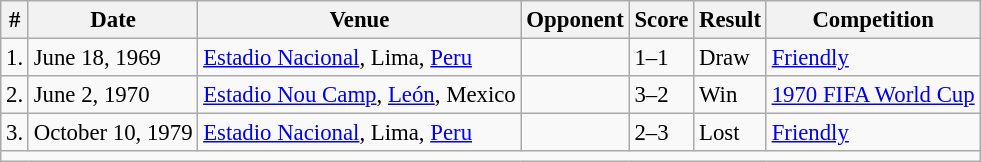<table class="wikitable" style="font-size:95%;">
<tr>
<th>#</th>
<th>Date</th>
<th>Venue</th>
<th>Opponent</th>
<th>Score</th>
<th>Result</th>
<th>Competition</th>
</tr>
<tr>
<td>1.</td>
<td>June 18, 1969</td>
<td><a href='#'>Estadio Nacional</a>, Lima, <a href='#'>Peru</a></td>
<td></td>
<td>1–1</td>
<td>Draw</td>
<td><a href='#'>Friendly</a></td>
</tr>
<tr>
<td>2.</td>
<td>June 2, 1970</td>
<td><a href='#'>Estadio Nou Camp</a>, <a href='#'>León</a>, Mexico</td>
<td></td>
<td>3–2</td>
<td>Win</td>
<td><a href='#'>1970 FIFA World Cup</a></td>
</tr>
<tr>
<td>3.</td>
<td>October 10, 1979</td>
<td><a href='#'>Estadio Nacional</a>, Lima, <a href='#'>Peru</a></td>
<td></td>
<td>2–3</td>
<td>Lost</td>
<td><a href='#'>Friendly</a></td>
</tr>
<tr>
<td colspan=12></td>
</tr>
</table>
